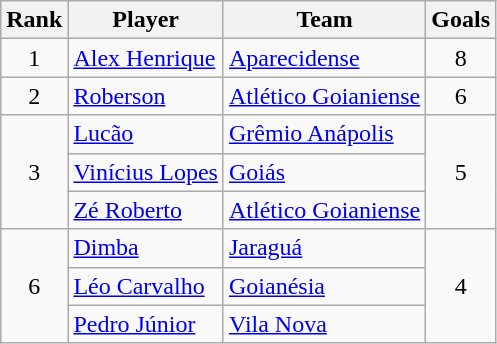<table class="wikitable" style="text-align:center">
<tr>
<th>Rank</th>
<th>Player</th>
<th>Team</th>
<th>Goals</th>
</tr>
<tr>
<td>1</td>
<td align=left><a href='#'>Alex Henrique</a></td>
<td align=left><a href='#'>Aparecidense</a></td>
<td>8</td>
</tr>
<tr>
<td>2</td>
<td align=left><a href='#'>Roberson</a></td>
<td align=left><a href='#'>Atlético Goianiense</a></td>
<td>6</td>
</tr>
<tr>
<td rowspan=3>3</td>
<td align=left><a href='#'>Lucão</a></td>
<td align=left><a href='#'>Grêmio Anápolis</a></td>
<td rowspan=3>5</td>
</tr>
<tr>
<td align=left><a href='#'>Vinícius Lopes</a></td>
<td align=left><a href='#'>Goiás</a></td>
</tr>
<tr>
<td align=left><a href='#'>Zé Roberto</a></td>
<td align=left><a href='#'>Atlético Goianiense</a></td>
</tr>
<tr>
<td rowspan=3>6</td>
<td align=left><a href='#'>Dimba</a></td>
<td align=left><a href='#'>Jaraguá</a></td>
<td rowspan=3>4</td>
</tr>
<tr>
<td align=left><a href='#'>Léo Carvalho</a></td>
<td align=left><a href='#'>Goianésia</a></td>
</tr>
<tr>
<td align=left><a href='#'>Pedro Júnior</a></td>
<td align=left><a href='#'>Vila Nova</a></td>
</tr>
</table>
